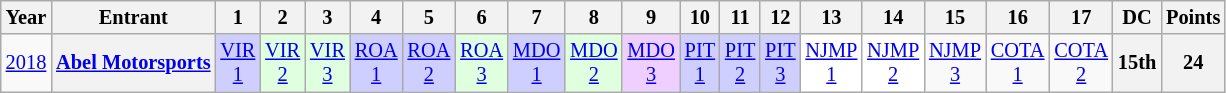<table class="wikitable" style="text-align:center; font-size:85%">
<tr>
<th>Year</th>
<th>Entrant</th>
<th>1</th>
<th>2</th>
<th>3</th>
<th>4</th>
<th>5</th>
<th>6</th>
<th>7</th>
<th>8</th>
<th>9</th>
<th>10</th>
<th>11</th>
<th>12</th>
<th>13</th>
<th>14</th>
<th>15</th>
<th>16</th>
<th>17</th>
<th>DC</th>
<th>Points</th>
</tr>
<tr>
<td><a href='#'>2018</a></td>
<th nowrap><a href='#'>Abel Motorsports</a></th>
<td style="background:#CFCFFF;"><a href='#'>VIR<br>1</a><br></td>
<td style="background:#DFFFDF;"><a href='#'>VIR<br>2</a><br></td>
<td style="background:#DFFFDF;"><a href='#'>VIR<br>3</a><br></td>
<td style="background:#CFCFFF"><a href='#'>ROA<br>1</a><br></td>
<td style="background:#CFCFFF"><a href='#'>ROA<br>2</a><br></td>
<td style="background:#DFFFDF"><a href='#'>ROA<br>3</a><br></td>
<td style="background:#CFCFFF"><a href='#'>MDO<br>1</a><br></td>
<td style="background:#DFFFDF"><a href='#'>MDO<br>2</a><br></td>
<td style="background:#EFCFFF"><a href='#'>MDO<br>3</a><br></td>
<td style="background:#CFCFFF"><a href='#'>PIT<br>1</a><br></td>
<td style="background:#CFCFFF"><a href='#'>PIT<br>2</a><br></td>
<td style="background:#CFCFFF"><a href='#'>PIT<br>3</a><br></td>
<td style="background:#FFFFFF"><a href='#'>NJMP<br>1</a><br></td>
<td style="background:#FFFFFF"><a href='#'>NJMP<br>2</a><br></td>
<td style="background:#FFFFF"><a href='#'>NJMP<br>3</a><br></td>
<td><a href='#'>COTA<br>1</a></td>
<td><a href='#'>COTA<br>2</a></td>
<th>15th</th>
<th>24</th>
</tr>
</table>
